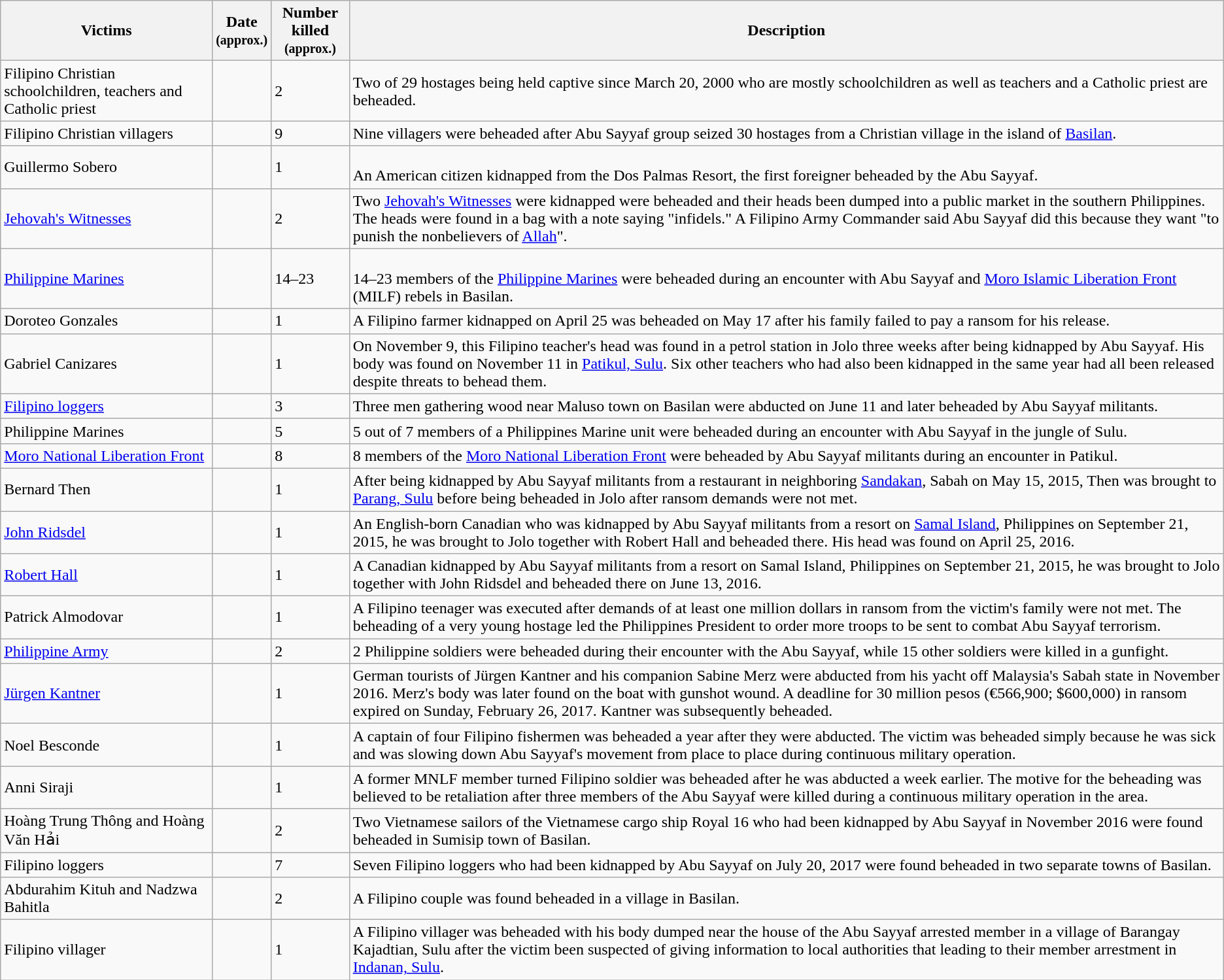<table class="wikitable toptextcells sortable">
<tr>
<th>Victims</th>
<th>Date<br><small>(approx.)</small></th>
<th>Number killed<br><small>(approx.)</small></th>
<th>Description</th>
</tr>
<tr>
<td>Filipino Christian schoolchildren, teachers and Catholic priest</td>
<td></td>
<td>2</td>
<td>Two of 29 hostages being held captive since March 20, 2000 who are mostly schoolchildren as well as teachers and a Catholic priest are beheaded.</td>
</tr>
<tr>
<td>Filipino Christian villagers</td>
<td></td>
<td>9</td>
<td>Nine villagers were beheaded after Abu Sayyaf group seized 30 hostages from a Christian village in the island of <a href='#'>Basilan</a>.</td>
</tr>
<tr>
<td>Guillermo Sobero</td>
<td></td>
<td>1</td>
<td><br>An American citizen kidnapped from the Dos Palmas Resort, the first foreigner beheaded by the Abu Sayyaf.</td>
</tr>
<tr>
<td><a href='#'>Jehovah's Witnesses</a></td>
<td></td>
<td>2</td>
<td>Two <a href='#'>Jehovah's Witnesses</a> were kidnapped were beheaded and their heads been dumped into a public market in the southern Philippines. The heads were found in a bag with a note saying "infidels." A Filipino Army Commander said Abu Sayyaf did this because they want "to punish the nonbelievers of <a href='#'>Allah</a>".</td>
</tr>
<tr>
<td><a href='#'>Philippine Marines</a></td>
<td></td>
<td>14–23</td>
<td><br>14–23 members of the <a href='#'>Philippine Marines</a> were beheaded during an encounter with Abu Sayyaf and <a href='#'>Moro Islamic Liberation Front</a> (MILF) rebels in Basilan.</td>
</tr>
<tr>
<td>Doroteo Gonzales</td>
<td></td>
<td>1</td>
<td>A Filipino farmer kidnapped on April 25 was beheaded on May 17 after his family failed to pay a ransom for his release.</td>
</tr>
<tr>
<td>Gabriel Canizares</td>
<td></td>
<td>1</td>
<td>On November 9, this Filipino teacher's head was found in a petrol station in Jolo three weeks after being kidnapped by Abu Sayyaf. His body was found on November 11 in <a href='#'>Patikul, Sulu</a>. Six other teachers who had also been kidnapped in the same year had all been released despite threats to behead them.</td>
</tr>
<tr>
<td><a href='#'>Filipino loggers</a></td>
<td></td>
<td>3</td>
<td>Three men gathering wood near Maluso town on Basilan were abducted on June 11 and later beheaded by  Abu Sayyaf militants.</td>
</tr>
<tr>
<td>Philippine Marines</td>
<td></td>
<td>5</td>
<td>5 out of 7 members of a Philippines Marine unit were beheaded during an encounter with Abu Sayyaf in the jungle of Sulu.</td>
</tr>
<tr>
<td><a href='#'>Moro National Liberation Front</a></td>
<td></td>
<td>8</td>
<td>8 members of the <a href='#'>Moro National Liberation Front</a> were beheaded by Abu Sayyaf militants during an encounter in Patikul.</td>
</tr>
<tr>
<td>Bernard Then</td>
<td></td>
<td>1</td>
<td>After being kidnapped by Abu Sayyaf militants from a restaurant in neighboring <a href='#'>Sandakan</a>, Sabah on May 15, 2015, Then was brought to <a href='#'>Parang, Sulu</a> before being beheaded in Jolo after ransom demands were not met.</td>
</tr>
<tr>
<td><a href='#'>John Ridsdel</a></td>
<td></td>
<td>1</td>
<td>An English-born Canadian who was kidnapped by Abu Sayyaf militants from a resort on <a href='#'>Samal Island</a>, Philippines on September 21, 2015, he was brought to Jolo together with Robert Hall and beheaded there. His head was found on April 25, 2016.</td>
</tr>
<tr>
<td><a href='#'>Robert Hall</a></td>
<td></td>
<td>1</td>
<td>A Canadian kidnapped by Abu Sayyaf militants from a resort on Samal Island, Philippines on September 21, 2015, he was brought to Jolo together with John Ridsdel and beheaded there on June 13, 2016.</td>
</tr>
<tr>
<td>Patrick Almodovar</td>
<td></td>
<td>1</td>
<td>A Filipino teenager was executed after demands of at least one million dollars in ransom from the victim's family were not met. The beheading of a very young hostage led the Philippines President to order more troops to be sent to combat Abu Sayyaf terrorism.</td>
</tr>
<tr>
<td><a href='#'>Philippine Army</a></td>
<td></td>
<td>2</td>
<td>2 Philippine soldiers were beheaded during their encounter with the Abu Sayyaf, while 15 other soldiers were killed in a gunfight.</td>
</tr>
<tr>
<td><a href='#'>Jürgen Kantner</a></td>
<td></td>
<td>1</td>
<td>German tourists of Jürgen Kantner and his companion Sabine Merz were abducted from his yacht off Malaysia's Sabah state in November 2016. Merz's body was later found on the boat with gunshot wound. A deadline for 30 million pesos (€566,900; $600,000) in ransom expired on Sunday, February 26, 2017. Kantner was subsequently beheaded.</td>
</tr>
<tr>
<td>Noel Besconde</td>
<td></td>
<td>1</td>
<td>A captain of four Filipino fishermen was beheaded a year after they were abducted. The victim was beheaded simply because he was sick and was slowing down Abu Sayyaf's movement from place to place during continuous military operation.</td>
</tr>
<tr>
<td>Anni Siraji</td>
<td></td>
<td>1</td>
<td>A former MNLF member turned Filipino soldier was beheaded after he was abducted a week earlier. The motive for the beheading was believed to be retaliation after three members of the Abu Sayyaf were killed during a continuous military operation in the area.</td>
</tr>
<tr>
<td>Hoàng Trung Thông and Hoàng Văn Hải</td>
<td></td>
<td>2</td>
<td>Two Vietnamese sailors of the Vietnamese cargo ship Royal 16 who had been kidnapped by Abu Sayyaf in November 2016 were found beheaded in Sumisip town of Basilan.</td>
</tr>
<tr>
<td>Filipino loggers</td>
<td></td>
<td>7</td>
<td>Seven Filipino loggers who had been kidnapped by Abu Sayyaf on July 20, 2017 were found beheaded in two separate towns of Basilan.</td>
</tr>
<tr>
<td>Abdurahim Kituh and Nadzwa Bahitla</td>
<td></td>
<td>2</td>
<td>A Filipino couple was found beheaded in a village in Basilan.</td>
</tr>
<tr>
<td>Filipino villager</td>
<td></td>
<td>1</td>
<td>A Filipino villager was beheaded with his body dumped near the house of the Abu Sayyaf arrested member in a village of Barangay Kajadtian, Sulu after the victim been suspected of giving information to local authorities that leading to their member arrestment in <a href='#'>Indanan, Sulu</a>.</td>
</tr>
</table>
